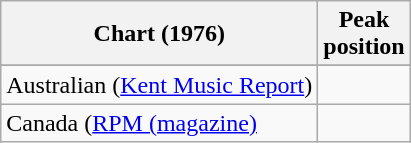<table class="wikitable plainrowheaders">
<tr>
<th scope="col">Chart (1976)</th>
<th scope="col">Peak<br>position</th>
</tr>
<tr>
</tr>
<tr>
<td>Australian (<a href='#'>Kent Music Report</a>)</td>
<td></td>
</tr>
<tr>
<td>Canada (<a href='#'>RPM (magazine)</a></td>
<td></td>
</tr>
</table>
